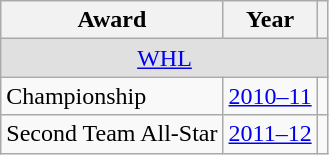<table class="wikitable">
<tr>
<th>Award</th>
<th>Year</th>
<th></th>
</tr>
<tr ALIGN="center" bgcolor="#e0e0e0">
<td colspan="3"><a href='#'>WHL</a></td>
</tr>
<tr>
<td>Championship</td>
<td><a href='#'>2010–11</a></td>
<td></td>
</tr>
<tr>
<td>Second Team All-Star</td>
<td><a href='#'>2011–12</a></td>
<td></td>
</tr>
</table>
